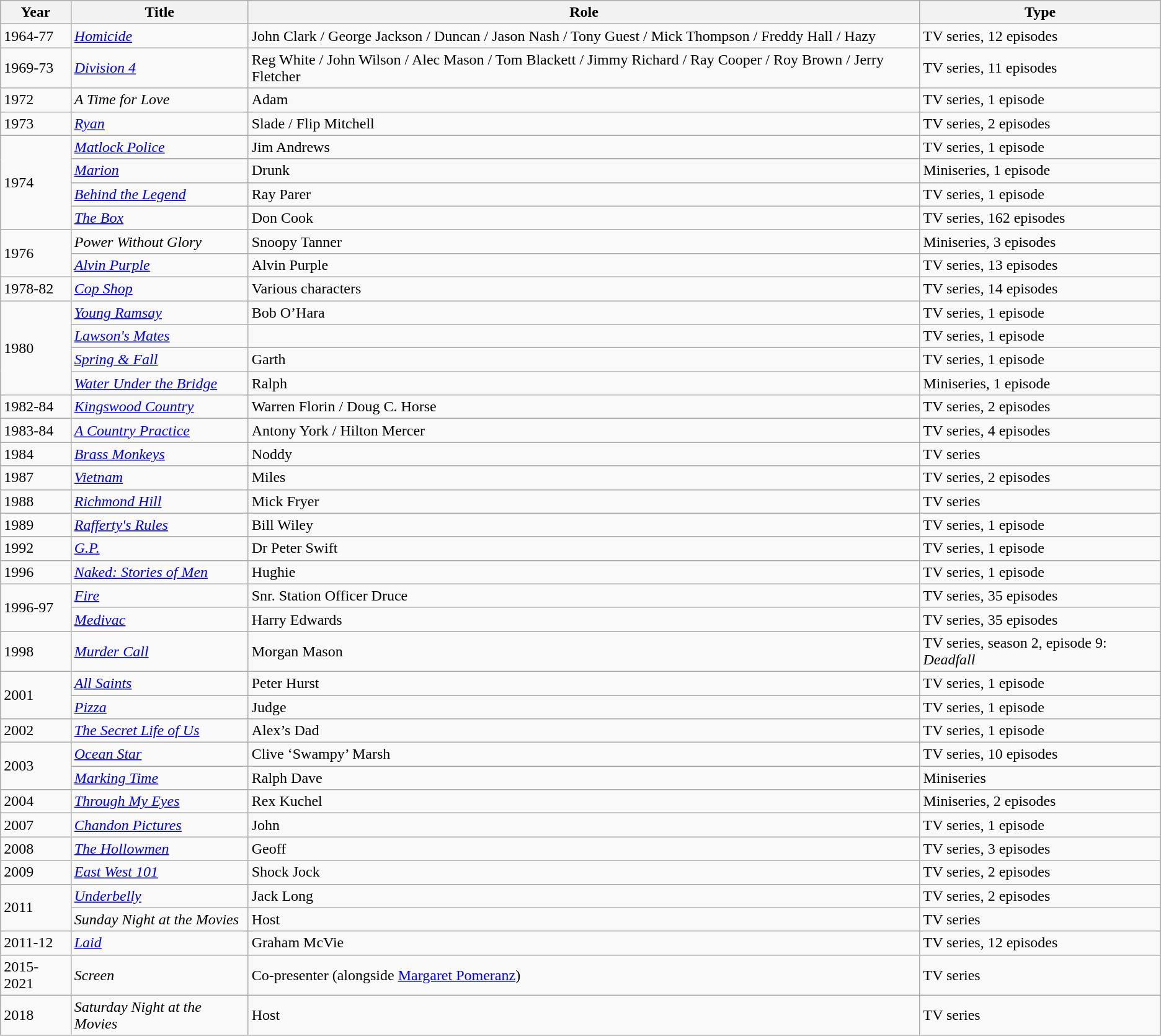<table class="wikitable">
<tr>
<th>Year</th>
<th>Title</th>
<th>Role</th>
<th>Type</th>
</tr>
<tr>
<td>1964-77</td>
<td><em><a href='#'>Homicide</a></em></td>
<td>John Clark / George Jackson / Duncan / Jason Nash / Tony Guest / Mick Thompson / Freddy Hall / Hazy</td>
<td>TV series, 12 episodes</td>
</tr>
<tr>
<td>1969-73</td>
<td><em><a href='#'>Division 4</a></em></td>
<td>Reg White / John Wilson / Alec Mason / Tom Blackett / Jimmy Richard / Ray Cooper / Roy Brown / Jerry Fletcher</td>
<td>TV series, 11 episodes</td>
</tr>
<tr>
<td>1972</td>
<td><em>A Time for Love</em></td>
<td>Adam</td>
<td>TV series, 1 episode</td>
</tr>
<tr>
<td>1973</td>
<td><em><a href='#'>Ryan</a></em></td>
<td>Slade / Flip Mitchell</td>
<td>TV series, 2 episodes</td>
</tr>
<tr>
<td rowspan=4>1974</td>
<td><em><a href='#'>Matlock Police</a></em></td>
<td>Jim Andrews</td>
<td>TV series, 1 episode</td>
</tr>
<tr>
<td><em><a href='#'>Marion</a></em></td>
<td>Drunk</td>
<td>Miniseries, 1 episode</td>
</tr>
<tr>
<td><em><a href='#'>Behind the Legend</a></em></td>
<td>Ray Parer</td>
<td>TV series, 1 episode</td>
</tr>
<tr>
<td><em><a href='#'>The Box</a></em></td>
<td>Don Cook</td>
<td>TV series, 162 episodes</td>
</tr>
<tr>
<td rowspan=2>1976</td>
<td><em>Power Without Glory</em></td>
<td>Snoopy Tanner</td>
<td>Miniseries, 3 episodes</td>
</tr>
<tr>
<td><em><a href='#'>Alvin Purple</a></em></td>
<td>Alvin Purple</td>
<td>TV series, 13 episodes</td>
</tr>
<tr>
<td>1978-82</td>
<td><em><a href='#'>Cop Shop</a></em></td>
<td>Various characters</td>
<td>TV series, 14 episodes</td>
</tr>
<tr>
<td rowspan=4>1980</td>
<td><em><a href='#'>Young Ramsay</a></em></td>
<td>Bob O’Hara</td>
<td>TV series, 1 episode</td>
</tr>
<tr>
<td><em><a href='#'>Lawson's Mates</a></em></td>
<td></td>
<td>TV series, 1 episode</td>
</tr>
<tr>
<td><em><a href='#'>Spring & Fall</a></em></td>
<td>Garth</td>
<td>TV series, 1 episode</td>
</tr>
<tr>
<td><em><a href='#'>Water Under the Bridge</a></em></td>
<td>Ralph</td>
<td>Miniseries, 1 episode</td>
</tr>
<tr>
<td>1982-84</td>
<td><em><a href='#'>Kingswood Country</a></em></td>
<td>Warren Florin / Doug C. Horse</td>
<td>TV series, 2 episodes</td>
</tr>
<tr>
<td>1983-84</td>
<td><em><a href='#'>A Country Practice</a></em></td>
<td>Antony York / Hilton Mercer</td>
<td>TV series, 4 episodes</td>
</tr>
<tr>
<td>1984</td>
<td><em><a href='#'>Brass Monkeys</a></em></td>
<td>Noddy</td>
<td>TV series</td>
</tr>
<tr>
<td>1987</td>
<td><em><a href='#'>Vietnam</a></em></td>
<td>Miles</td>
<td>TV series, 2 episodes</td>
</tr>
<tr>
<td>1988</td>
<td><em><a href='#'>Richmond Hill</a></em></td>
<td>Mick Fryer</td>
<td>TV series</td>
</tr>
<tr>
<td>1989</td>
<td><em><a href='#'>Rafferty's Rules</a></em></td>
<td>Bill Wiley</td>
<td>TV series, 1 episode</td>
</tr>
<tr>
<td>1992</td>
<td><em><a href='#'>G.P.</a></em></td>
<td>Dr Peter Swift</td>
<td>TV series, 1 episode</td>
</tr>
<tr>
<td>1996</td>
<td><em><a href='#'>Naked: Stories of Men</a></em></td>
<td>Hughie</td>
<td>TV series, 1 episode</td>
</tr>
<tr>
<td rowspan=2>1996-97</td>
<td><em><a href='#'>Fire</a></em></td>
<td>Snr. Station Officer Druce</td>
<td>TV series, 35 episodes</td>
</tr>
<tr>
<td><em><a href='#'>Medivac</a></em></td>
<td>Harry Edwards</td>
<td>TV series, 35 episodes</td>
</tr>
<tr>
<td>1998</td>
<td><em><a href='#'>Murder Call</a></em></td>
<td>Morgan Mason</td>
<td>TV series, season 2, episode 9: <em>Deadfall</em></td>
</tr>
<tr>
<td rowspan=2>2001</td>
<td><em><a href='#'>All Saints</a></em></td>
<td>Peter Hurst</td>
<td>TV series, 1 episode</td>
</tr>
<tr>
<td><em><a href='#'>Pizza</a></em></td>
<td>Judge</td>
<td>TV series, 1 episode</td>
</tr>
<tr>
<td>2002</td>
<td><em><a href='#'>The Secret Life of Us</a></em></td>
<td>Alex’s Dad</td>
<td>TV series, 1 episode</td>
</tr>
<tr>
<td rowspan=2>2003</td>
<td><em><a href='#'>Ocean Star</a></em></td>
<td>Clive ‘Swampy’ Marsh</td>
<td>TV series, 10 episodes</td>
</tr>
<tr>
<td><em><a href='#'>Marking Time</a></em></td>
<td>Ralph Dave</td>
<td>Miniseries</td>
</tr>
<tr>
<td>2004</td>
<td><em><a href='#'>Through My Eyes</a></em></td>
<td>Rex Kuchel</td>
<td>Miniseries, 2 episodes</td>
</tr>
<tr>
<td>2007</td>
<td><em><a href='#'>Chandon Pictures</a></em></td>
<td>John</td>
<td>TV series, 1 episode</td>
</tr>
<tr>
<td>2008</td>
<td><em><a href='#'>The Hollowmen</a></em></td>
<td>Geoff</td>
<td>TV series, 3 episodes</td>
</tr>
<tr>
<td>2009</td>
<td><em><a href='#'>East West 101</a></em></td>
<td>Shock Jock</td>
<td>TV series, 2 episodes</td>
</tr>
<tr>
<td rowspan=2>2011</td>
<td><em><a href='#'>Underbelly</a></em></td>
<td>Jack Long</td>
<td>TV series, 2 episodes</td>
</tr>
<tr>
<td><em>Sunday Night at the Movies</em></td>
<td>Host</td>
<td>TV series</td>
</tr>
<tr>
<td>2011-12</td>
<td><em><a href='#'>Laid</a></em></td>
<td>Graham McVie</td>
<td>TV series, 12 episodes</td>
</tr>
<tr>
<td>2015-2021</td>
<td><em>Screen</em></td>
<td>Co-presenter (alongside <a href='#'>Margaret Pomeranz</a>)</td>
<td>TV series</td>
</tr>
<tr>
<td>2018</td>
<td><em>Saturday Night at the Movies</em></td>
<td>Host</td>
<td>TV series</td>
</tr>
</table>
